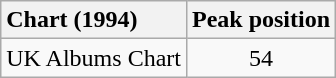<table class="wikitable">
<tr>
<th style="text-align: left">Chart (1994)</th>
<th style="text-align: center">Peak position</th>
</tr>
<tr>
<td style="text-align: left">UK Albums Chart</td>
<td style="text-align: center">54</td>
</tr>
</table>
